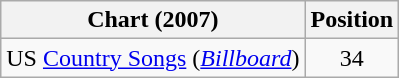<table class="wikitable sortable">
<tr>
<th scope="col">Chart (2007)</th>
<th scope="col">Position</th>
</tr>
<tr>
<td>US <a href='#'>Country Songs</a> (<em><a href='#'>Billboard</a></em>)</td>
<td align="center">34</td>
</tr>
</table>
